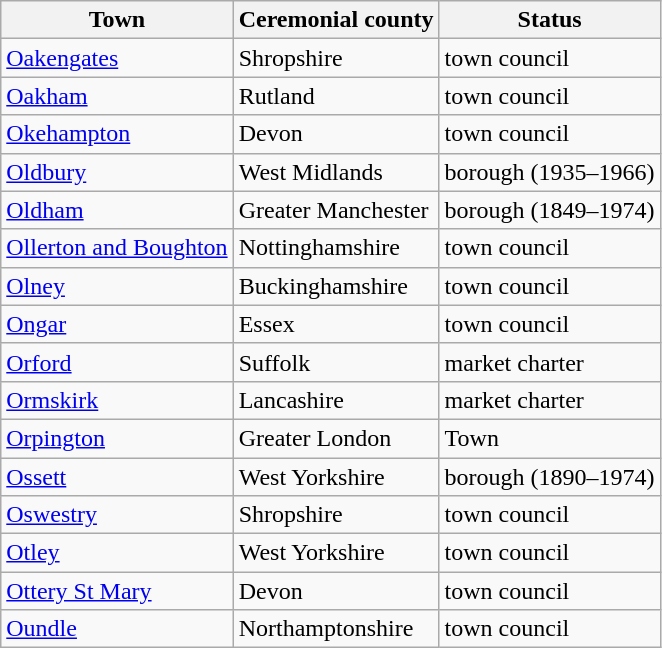<table class="wikitable sortable">
<tr>
<th>Town</th>
<th>Ceremonial county</th>
<th>Status</th>
</tr>
<tr>
<td><a href='#'>Oakengates</a></td>
<td>Shropshire</td>
<td>town council</td>
</tr>
<tr>
<td><a href='#'>Oakham</a></td>
<td>Rutland</td>
<td>town council</td>
</tr>
<tr>
<td><a href='#'>Okehampton</a></td>
<td>Devon</td>
<td>town council</td>
</tr>
<tr>
<td><a href='#'>Oldbury</a></td>
<td>West Midlands</td>
<td>borough (1935–1966)</td>
</tr>
<tr>
<td><a href='#'>Oldham</a></td>
<td>Greater Manchester</td>
<td>borough (1849–1974)</td>
</tr>
<tr>
<td><a href='#'>Ollerton and Boughton</a></td>
<td>Nottinghamshire</td>
<td>town council</td>
</tr>
<tr>
<td><a href='#'>Olney</a></td>
<td>Buckinghamshire</td>
<td>town council</td>
</tr>
<tr>
<td><a href='#'>Ongar</a></td>
<td>Essex</td>
<td>town council</td>
</tr>
<tr>
<td><a href='#'>Orford</a></td>
<td>Suffolk</td>
<td>market charter</td>
</tr>
<tr>
<td><a href='#'>Ormskirk</a></td>
<td>Lancashire</td>
<td>market charter</td>
</tr>
<tr>
<td><a href='#'>Orpington</a></td>
<td>Greater London</td>
<td>Town</td>
</tr>
<tr>
<td><a href='#'>Ossett</a></td>
<td>West Yorkshire</td>
<td>borough (1890–1974)</td>
</tr>
<tr>
<td><a href='#'>Oswestry</a></td>
<td>Shropshire</td>
<td>town council</td>
</tr>
<tr>
<td><a href='#'>Otley</a></td>
<td>West Yorkshire</td>
<td>town council</td>
</tr>
<tr>
<td><a href='#'>Ottery St Mary</a></td>
<td>Devon</td>
<td>town council</td>
</tr>
<tr>
<td><a href='#'>Oundle</a></td>
<td>Northamptonshire</td>
<td>town council</td>
</tr>
</table>
